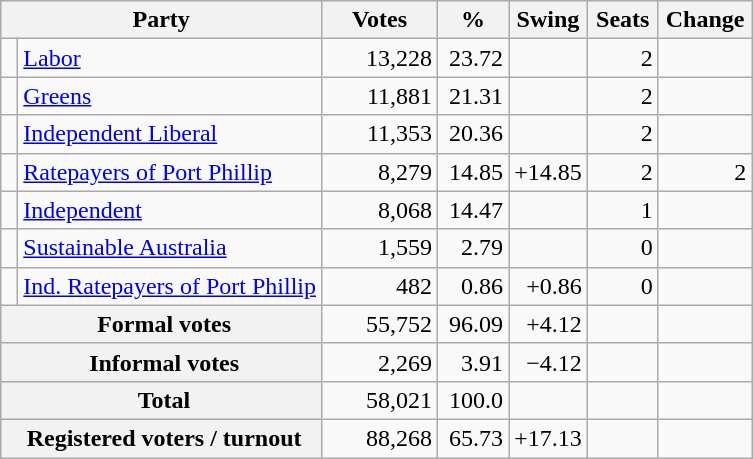<table class="wikitable" style="text-align:right; margin-bottom:0">
<tr>
<th style="width:10px" colspan=3>Party</th>
<th style="width:70px;">Votes</th>
<th style="width:40px;">%</th>
<th style="width:40px;">Swing</th>
<th style="width:40px;">Seats</th>
<th style="width:40px;">Change</th>
</tr>
<tr>
<td> </td>
<td style="text-align:left;" colspan="2"><a href='#'>Labor</a></td>
<td>13,228</td>
<td>23.72</td>
<td></td>
<td>2</td>
<td></td>
</tr>
<tr>
<td> </td>
<td style="text-align:left;" colspan="2"><a href='#'>Greens</a></td>
<td>11,881</td>
<td>21.31</td>
<td></td>
<td>2</td>
<td></td>
</tr>
<tr>
<td> </td>
<td style="text-align:left;" colspan="2"><a href='#'>Independent Liberal</a></td>
<td>11,353</td>
<td>20.36</td>
<td></td>
<td>2</td>
<td></td>
</tr>
<tr>
<td> </td>
<td style="text-align:left;" colspan="2"><a href='#'>Ratepayers of Port Phillip</a></td>
<td>8,279</td>
<td>14.85</td>
<td>+14.85</td>
<td>2</td>
<td> 2</td>
</tr>
<tr>
<td> </td>
<td style="text-align:left;" colspan="2"><a href='#'>Independent</a></td>
<td style="width:70px;">8,068</td>
<td style="width:40px;">14.47</td>
<td style="width:40px;"></td>
<td style="width:40px;">1</td>
<td style="width:55px;"></td>
</tr>
<tr>
<td> </td>
<td style="text-align:left;" colspan="2"><a href='#'>Sustainable Australia</a></td>
<td>1,559</td>
<td>2.79</td>
<td></td>
<td>0</td>
<td></td>
</tr>
<tr>
<td> </td>
<td style="text-align:left;" colspan="2"><a href='#'>Ind. Ratepayers of Port Phillip</a></td>
<td>482</td>
<td>0.86</td>
<td>+0.86</td>
<td>0</td>
<td></td>
</tr>
<tr>
<th colspan="3" rowspan="1"> Formal votes</th>
<td>55,752</td>
<td>96.09</td>
<td>+4.12</td>
<td></td>
</tr>
<tr>
<th colspan="3" rowspan="1"> Informal votes</th>
<td>2,269</td>
<td>3.91</td>
<td>−4.12</td>
<td></td>
<td></td>
</tr>
<tr>
<th colspan="3" rowspan="1"> Total</th>
<td>58,021</td>
<td>100.0</td>
<td></td>
<td></td>
<td></td>
</tr>
<tr>
<th colspan="3" rowspan="1"> Registered voters / turnout</th>
<td>88,268</td>
<td>65.73</td>
<td>+17.13</td>
<td></td>
<td></td>
</tr>
</table>
